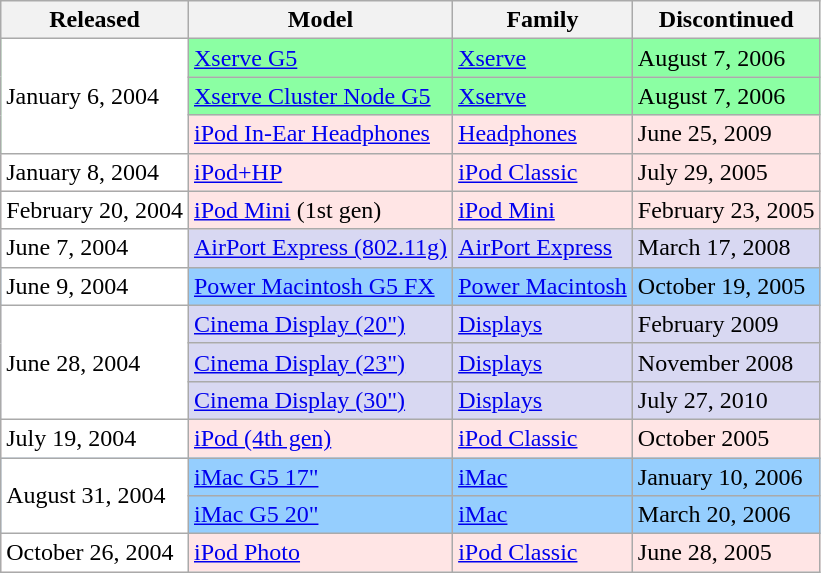<table class="wikitable">
<tr>
<th>Released</th>
<th>Model</th>
<th>Family</th>
<th>Discontinued</th>
</tr>
<tr bgcolor=8BFFA3>
<td bgcolor=#FFF rowspan=3>January 6, 2004</td>
<td><a href='#'>Xserve G5</a></td>
<td><a href='#'>Xserve</a></td>
<td>August 7, 2006</td>
</tr>
<tr bgcolor=8BFFA3>
<td><a href='#'>Xserve Cluster Node G5</a></td>
<td><a href='#'>Xserve</a></td>
<td>August 7, 2006</td>
</tr>
<tr bgcolor=#FFE5E5>
<td><a href='#'>iPod In-Ear Headphones</a></td>
<td><a href='#'>Headphones</a></td>
<td>June 25, 2009</td>
</tr>
<tr bgcolor=#FFE5E5>
<td bgcolor=#FFF>January 8, 2004</td>
<td><a href='#'>iPod+HP</a></td>
<td><a href='#'>iPod Classic</a></td>
<td>July 29, 2005</td>
</tr>
<tr bgcolor=#FFE5E5>
<td bgcolor=#FFF>February 20, 2004</td>
<td><a href='#'>iPod Mini</a> (1st gen)</td>
<td><a href='#'>iPod Mini</a></td>
<td>February 23, 2005</td>
</tr>
<tr bgcolor=#D8D8F2>
<td bgcolor=#FFF>June 7, 2004</td>
<td><a href='#'>AirPort Express (802.11g)</a></td>
<td><a href='#'>AirPort Express</a></td>
<td>March 17, 2008</td>
</tr>
<tr bgcolor=#95CEFE>
<td bgcolor=#FFF>June 9, 2004</td>
<td><a href='#'>Power Macintosh G5 FX</a></td>
<td><a href='#'>Power Macintosh</a></td>
<td>October 19, 2005</td>
</tr>
<tr bgcolor=#D8D8F2>
<td rowspan=3 bgcolor=#FFF>June 28, 2004</td>
<td><a href='#'>Cinema Display (20")</a></td>
<td><a href='#'>Displays</a></td>
<td>February 2009</td>
</tr>
<tr bgcolor=#D8D8F2>
<td><a href='#'>Cinema Display (23")</a></td>
<td><a href='#'>Displays</a></td>
<td>November 2008</td>
</tr>
<tr bgcolor=#D8D8F2>
<td><a href='#'>Cinema Display (30")</a></td>
<td><a href='#'>Displays</a></td>
<td>July 27, 2010</td>
</tr>
<tr bgcolor=#FFE5E5>
<td bgcolor=#FFF>July 19, 2004</td>
<td><a href='#'>iPod (4th gen)</a></td>
<td><a href='#'>iPod Classic</a></td>
<td>October 2005</td>
</tr>
<tr bgcolor=#95CEFE>
<td rowspan=2 bgcolor=#FFF>August 31, 2004</td>
<td><a href='#'>iMac G5 17"</a></td>
<td><a href='#'>iMac</a></td>
<td>January 10, 2006</td>
</tr>
<tr bgcolor=#95CEFE>
<td><a href='#'>iMac G5 20"</a></td>
<td><a href='#'>iMac</a></td>
<td>March 20, 2006</td>
</tr>
<tr bgcolor=#FFE5E5>
<td bgcolor=#FFF>October 26, 2004</td>
<td><a href='#'>iPod Photo</a></td>
<td><a href='#'>iPod Classic</a></td>
<td>June 28, 2005</td>
</tr>
</table>
